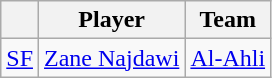<table class="wikitable">
<tr>
<th style="text-align:center;"></th>
<th style="text-align:center;">Player</th>
<th style="text-align:center;">Team</th>
</tr>
<tr>
<td style="text-align:center;"><a href='#'>SF</a></td>
<td> <a href='#'>Zane Najdawi</a></td>
<td><a href='#'>Al-Ahli</a></td>
</tr>
</table>
